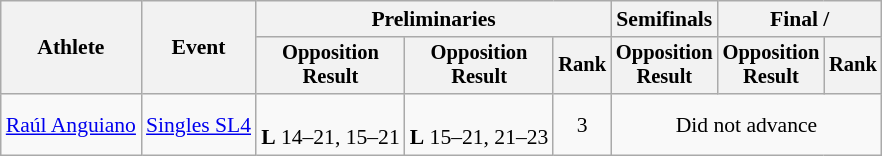<table class=wikitable style="font-size:90%">
<tr>
<th rowspan="2">Athlete</th>
<th rowspan="2">Event</th>
<th colspan="3">Preliminaries</th>
<th>Semifinals</th>
<th colspan="2">Final / </th>
</tr>
<tr style="font-size:95%">
<th>Opposition<br>Result</th>
<th>Opposition<br>Result</th>
<th>Rank</th>
<th>Opposition<br>Result</th>
<th>Opposition<br>Result</th>
<th>Rank</th>
</tr>
<tr align=center>
<td align=left><a href='#'>Raúl Anguiano</a></td>
<td align=left><a href='#'>Singles SL4</a></td>
<td><br><strong>L</strong> 14–21, 15–21</td>
<td><br><strong>L</strong> 15–21, 21–23</td>
<td>3</td>
<td colspan=3>Did not advance</td>
</tr>
</table>
